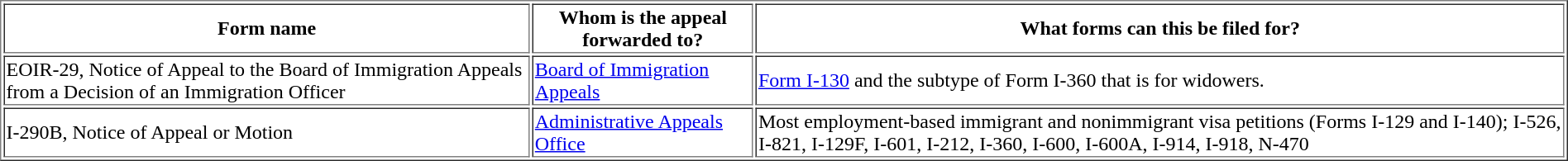<table class="sortable" border="1">
<tr>
<th>Form name</th>
<th>Whom is the appeal forwarded to?</th>
<th>What forms can this be filed for?</th>
</tr>
<tr>
<td>EOIR-29, Notice of Appeal to the Board of Immigration Appeals from a Decision of an Immigration Officer</td>
<td><a href='#'>Board of Immigration Appeals</a></td>
<td><a href='#'>Form I-130</a> and the subtype of Form I-360 that is for widowers.</td>
</tr>
<tr>
<td>I-290B, Notice of Appeal or Motion</td>
<td><a href='#'>Administrative Appeals Office</a></td>
<td>Most employment-based immigrant and nonimmigrant visa petitions (Forms I-129 and I-140); I-526, I-821, I-129F, I-601, I-212, I-360, I-600, I-600A, I-914, I-918, N-470</td>
</tr>
</table>
